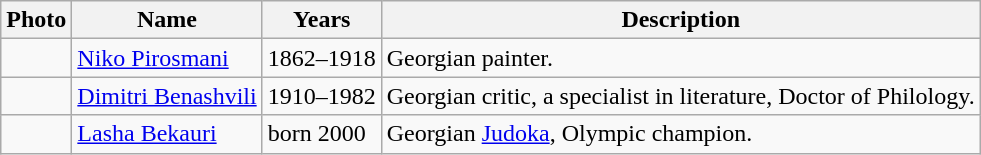<table class="wikitable">
<tr>
<th>Photo</th>
<th>Name</th>
<th>Years</th>
<th>Description</th>
</tr>
<tr>
<td></td>
<td><a href='#'>Niko Pirosmani</a></td>
<td>1862–1918</td>
<td>Georgian painter.</td>
</tr>
<tr>
<td></td>
<td><a href='#'>Dimitri Benashvili</a></td>
<td>1910–1982</td>
<td>Georgian critic, a specialist in literature, Doctor of Philology.</td>
</tr>
<tr>
<td></td>
<td><a href='#'>Lasha Bekauri</a></td>
<td>born 2000</td>
<td>Georgian <a href='#'>Judoka</a>, Olympic champion.</td>
</tr>
</table>
